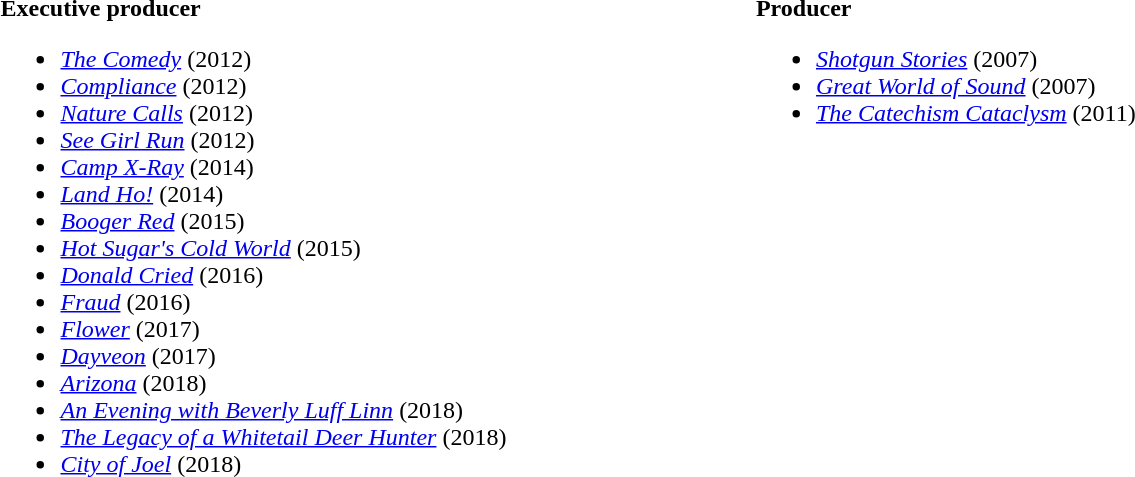<table style="width:100%;">
<tr style="vertical-align:top;">
<td style="width:40%;"><br><strong>Executive producer</strong><ul><li><em><a href='#'>The Comedy</a></em> (2012)</li><li><em><a href='#'>Compliance</a></em> (2012)</li><li><em><a href='#'>Nature Calls</a></em> (2012)</li><li><em><a href='#'>See Girl Run</a></em> (2012)</li><li><em><a href='#'>Camp X-Ray</a></em> (2014)</li><li><em><a href='#'>Land Ho!</a></em> (2014)</li><li><em><a href='#'>Booger Red</a></em> (2015)</li><li><em><a href='#'>Hot Sugar's Cold World</a></em> (2015)</li><li><em><a href='#'>Donald Cried</a></em> (2016)</li><li><em><a href='#'>Fraud</a></em> (2016)</li><li><em><a href='#'>Flower</a></em> (2017)</li><li><em><a href='#'>Dayveon</a></em> (2017)</li><li><em><a href='#'>Arizona</a></em> (2018)</li><li><em><a href='#'>An Evening with Beverly Luff Linn</a></em> (2018)</li><li><em><a href='#'>The Legacy of a Whitetail Deer Hunter</a></em> (2018)</li><li><em><a href='#'>City of Joel</a></em> (2018)</li></ul></td>
<td style="width:60%;"><br><strong>Producer</strong><ul><li><em><a href='#'>Shotgun Stories</a></em> (2007)</li><li><em><a href='#'>Great World of Sound</a></em> (2007)</li><li><em><a href='#'>The Catechism Cataclysm</a></em> (2011)</li></ul></td>
<td style="width:50%;"></td>
</tr>
</table>
